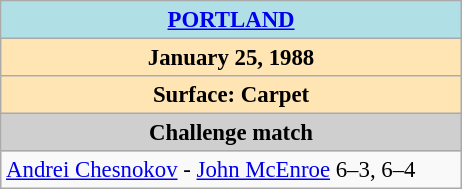<table class="wikitable" style="font-size:95%;">
<tr>
<th colspan="2" style="background:#B0E0E6" width="300"><a href='#'>PORTLAND</a></th>
</tr>
<tr>
<th colspan="2" style="background:#FFE5B4" width="300">January 25, 1988</th>
</tr>
<tr>
<th colspan="2" style="background:#FFE5B4" width="300">Surface: Carpet</th>
</tr>
<tr>
<th colspan="2" style="background:#cfcfcf" width="300">Challenge match</th>
</tr>
<tr>
<td><a href='#'>Andrei Chesnokov</a> - <a href='#'>John McEnroe</a> 6–3, 6–4</td>
</tr>
</table>
